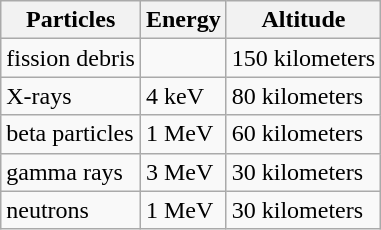<table class="wikitable">
<tr>
<th>Particles</th>
<th>Energy</th>
<th>Altitude</th>
</tr>
<tr>
<td>fission debris</td>
<td></td>
<td>150 kilometers</td>
</tr>
<tr>
<td>X-rays</td>
<td>4 keV</td>
<td>80 kilometers</td>
</tr>
<tr>
<td>beta particles</td>
<td>1 MeV</td>
<td>60 kilometers</td>
</tr>
<tr>
<td>gamma rays</td>
<td>3 MeV</td>
<td>30 kilometers</td>
</tr>
<tr>
<td>neutrons</td>
<td>1 MeV</td>
<td>30 kilometers</td>
</tr>
</table>
